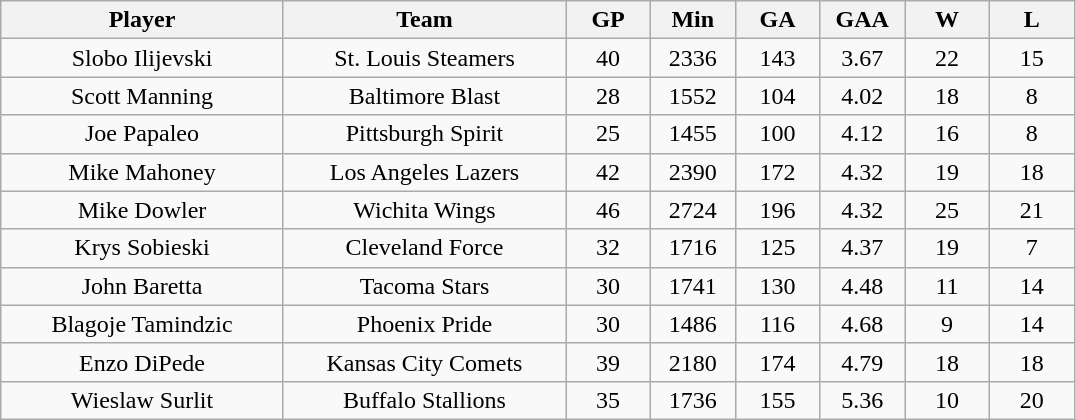<table class="wikitable">
<tr>
<th bgcolor="#DDDDFF" width="20%">Player</th>
<th bgcolor="#DDDDFF" width="20%">Team</th>
<th bgcolor="#DDDDFF" width="6%">GP</th>
<th bgcolor="#DDDDFF" width="6%">Min</th>
<th bgcolor="#DDDDFF" width="6%">GA</th>
<th bgcolor="#DDDDFF" width="6%">GAA</th>
<th bgcolor="#DDDDFF" width="6%">W</th>
<th bgcolor="#DDDDFF" width="6%">L</th>
</tr>
<tr align=center>
<td>Slobo Ilijevski</td>
<td>St. Louis Steamers</td>
<td>40</td>
<td>2336</td>
<td>143</td>
<td>3.67</td>
<td>22</td>
<td>15</td>
</tr>
<tr align=center>
<td>Scott Manning</td>
<td>Baltimore Blast</td>
<td>28</td>
<td>1552</td>
<td>104</td>
<td>4.02</td>
<td>18</td>
<td>8</td>
</tr>
<tr align=center>
<td>Joe Papaleo</td>
<td>Pittsburgh Spirit</td>
<td>25</td>
<td>1455</td>
<td>100</td>
<td>4.12</td>
<td>16</td>
<td>8</td>
</tr>
<tr align=center>
<td>Mike Mahoney</td>
<td>Los Angeles Lazers</td>
<td>42</td>
<td>2390</td>
<td>172</td>
<td>4.32</td>
<td>19</td>
<td>18</td>
</tr>
<tr align=center>
<td>Mike Dowler</td>
<td>Wichita Wings</td>
<td>46</td>
<td>2724</td>
<td>196</td>
<td>4.32</td>
<td>25</td>
<td>21</td>
</tr>
<tr align=center>
<td>Krys Sobieski</td>
<td>Cleveland Force</td>
<td>32</td>
<td>1716</td>
<td>125</td>
<td>4.37</td>
<td>19</td>
<td>7</td>
</tr>
<tr align=center>
<td>John Baretta</td>
<td>Tacoma Stars</td>
<td>30</td>
<td>1741</td>
<td>130</td>
<td>4.48</td>
<td>11</td>
<td>14</td>
</tr>
<tr align=center>
<td>Blagoje Tamindzic</td>
<td>Phoenix Pride</td>
<td>30</td>
<td>1486</td>
<td>116</td>
<td>4.68</td>
<td>9</td>
<td>14</td>
</tr>
<tr align=center>
<td>Enzo DiPede</td>
<td>Kansas City Comets</td>
<td>39</td>
<td>2180</td>
<td>174</td>
<td>4.79</td>
<td>18</td>
<td>18</td>
</tr>
<tr align=center>
<td>Wieslaw Surlit</td>
<td>Buffalo Stallions</td>
<td>35</td>
<td>1736</td>
<td>155</td>
<td>5.36</td>
<td>10</td>
<td>20</td>
</tr>
</table>
